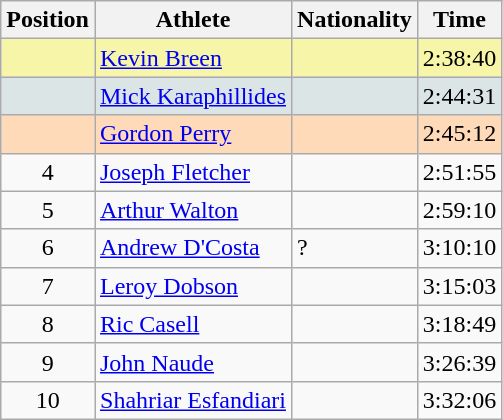<table class="wikitable sortable">
<tr>
<th>Position</th>
<th>Athlete</th>
<th>Nationality</th>
<th>Time</th>
</tr>
<tr bgcolor="#F7F6A8">
<td align=center></td>
<td><a href='#'>Kevin Breen</a></td>
<td></td>
<td>2:38:40</td>
</tr>
<tr bgcolor="#DCE5E5">
<td align=center></td>
<td><a href='#'>Mick Karaphillides</a></td>
<td></td>
<td>2:44:31</td>
</tr>
<tr bgcolor="#FFDAB9">
<td align=center></td>
<td><a href='#'>Gordon Perry</a></td>
<td></td>
<td>2:45:12</td>
</tr>
<tr>
<td align=center>4</td>
<td><a href='#'>Joseph Fletcher</a></td>
<td></td>
<td>2:51:55</td>
</tr>
<tr>
<td align=center>5</td>
<td><a href='#'>Arthur Walton</a></td>
<td></td>
<td>2:59:10</td>
</tr>
<tr>
<td align=center>6</td>
<td><a href='#'>Andrew D'Costa</a></td>
<td>?</td>
<td>3:10:10</td>
</tr>
<tr>
<td align=center>7</td>
<td><a href='#'>Leroy Dobson</a></td>
<td></td>
<td>3:15:03</td>
</tr>
<tr>
<td align=center>8</td>
<td><a href='#'>Ric Casell</a></td>
<td></td>
<td>3:18:49</td>
</tr>
<tr>
<td align=center>9</td>
<td><a href='#'>John Naude</a></td>
<td></td>
<td>3:26:39</td>
</tr>
<tr>
<td align=center>10</td>
<td><a href='#'>Shahriar Esfandiari</a></td>
<td></td>
<td>3:32:06</td>
</tr>
</table>
